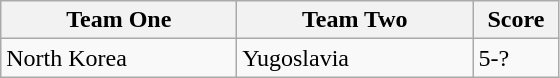<table class="wikitable">
<tr>
<th width=150>Team One</th>
<th width=150>Team Two</th>
<th width=50>Score</th>
</tr>
<tr>
<td>North Korea</td>
<td>Yugoslavia</td>
<td>5-?</td>
</tr>
</table>
